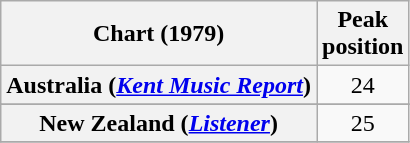<table class="wikitable sortable plainrowheaders">
<tr>
<th>Chart (1979)</th>
<th>Peak<br>position</th>
</tr>
<tr>
<th scope="row">Australia (<em><a href='#'>Kent Music Report</a></em>)</th>
<td style="text-align:center;">24</td>
</tr>
<tr>
</tr>
<tr>
</tr>
<tr>
</tr>
<tr>
<th scope="row">New Zealand (<em><a href='#'>Listener</a></em>)</th>
<td style="text-align:center;">25</td>
</tr>
<tr>
</tr>
</table>
